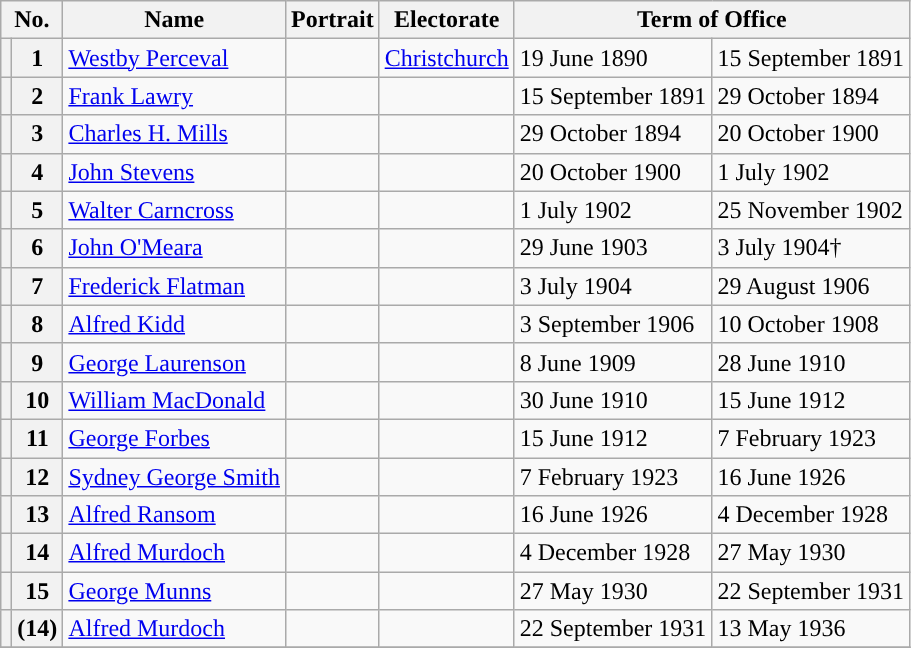<table class="wikitable">
<tr>
<th colspan=2>No.</th>
<th>Name</th>
<th>Portrait</th>
<th>Electorate</th>
<th colspan=2>Term of Office</th>
</tr>
<tr>
<th style="background:"></th>
<th>1</th>
<td><a href='#'>Westby Perceval</a></td>
<td></td>
<td><a href='#'>Christchurch</a></td>
<td>19 June 1890</td>
<td>15 September 1891</td>
</tr>
<tr>
<th style="background:"></th>
<th>2</th>
<td><a href='#'>Frank Lawry</a></td>
<td></td>
<td></td>
<td>15 September 1891</td>
<td>29 October 1894</td>
</tr>
<tr>
<th style="background:"></th>
<th>3</th>
<td><a href='#'>Charles H. Mills</a></td>
<td></td>
<td></td>
<td>29 October 1894</td>
<td>20 October 1900</td>
</tr>
<tr>
<th style="background:"></th>
<th>4</th>
<td><a href='#'>John Stevens</a></td>
<td></td>
<td></td>
<td>20 October 1900</td>
<td>1 July 1902</td>
</tr>
<tr>
<th style="background:"></th>
<th>5</th>
<td><a href='#'>Walter Carncross</a></td>
<td></td>
<td></td>
<td>1 July 1902</td>
<td>25 November 1902</td>
</tr>
<tr>
<th style="background:"></th>
<th>6</th>
<td><a href='#'>John O'Meara</a></td>
<td></td>
<td></td>
<td>29 June 1903</td>
<td>3 July 1904†</td>
</tr>
<tr>
<th style="background:"></th>
<th>7</th>
<td><a href='#'>Frederick Flatman</a></td>
<td></td>
<td></td>
<td>3 July 1904</td>
<td>29 August 1906</td>
</tr>
<tr>
<th style="background:"></th>
<th>8</th>
<td><a href='#'>Alfred Kidd</a></td>
<td></td>
<td></td>
<td>3 September 1906</td>
<td>10 October 1908</td>
</tr>
<tr>
<th style="background:"></th>
<th>9</th>
<td><a href='#'>George Laurenson</a></td>
<td></td>
<td></td>
<td>8 June 1909</td>
<td>28 June 1910</td>
</tr>
<tr>
<th style="background:"></th>
<th>10</th>
<td><a href='#'>William MacDonald</a></td>
<td></td>
<td></td>
<td>30 June 1910</td>
<td>15 June 1912</td>
</tr>
<tr>
<th style="background:"></th>
<th>11</th>
<td><a href='#'>George Forbes</a></td>
<td></td>
<td></td>
<td>15 June 1912</td>
<td>7 February 1923</td>
</tr>
<tr>
<th style="background:"></th>
<th>12</th>
<td><a href='#'>Sydney George Smith</a></td>
<td></td>
<td></td>
<td>7 February 1923</td>
<td>16 June 1926</td>
</tr>
<tr>
<th style="background:"></th>
<th>13</th>
<td><a href='#'>Alfred Ransom</a></td>
<td></td>
<td></td>
<td>16 June 1926</td>
<td>4 December 1928</td>
</tr>
<tr>
<th style="background:"></th>
<th>14</th>
<td><a href='#'>Alfred Murdoch</a></td>
<td></td>
<td></td>
<td>4 December 1928</td>
<td>27 May 1930</td>
</tr>
<tr>
<th style="background:"></th>
<th>15</th>
<td><a href='#'>George Munns</a></td>
<td></td>
<td></td>
<td>27 May 1930</td>
<td>22 September 1931</td>
</tr>
<tr>
<th style="background:"></th>
<th>(14)</th>
<td><a href='#'>Alfred Murdoch</a></td>
<td></td>
<td></td>
<td>22 September 1931</td>
<td>13 May 1936</td>
</tr>
<tr>
</tr>
</table>
